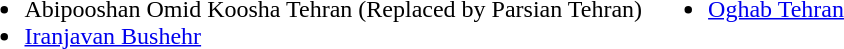<table>
<tr style="vertical-align: top;">
<td><br><ul><li>Abipooshan Omid Koosha Tehran (Replaced by Parsian Tehran)</li><li><a href='#'>Iranjavan Bushehr</a></li></ul></td>
<td><br><ul><li><a href='#'>Oghab Tehran</a></li></ul></td>
</tr>
</table>
